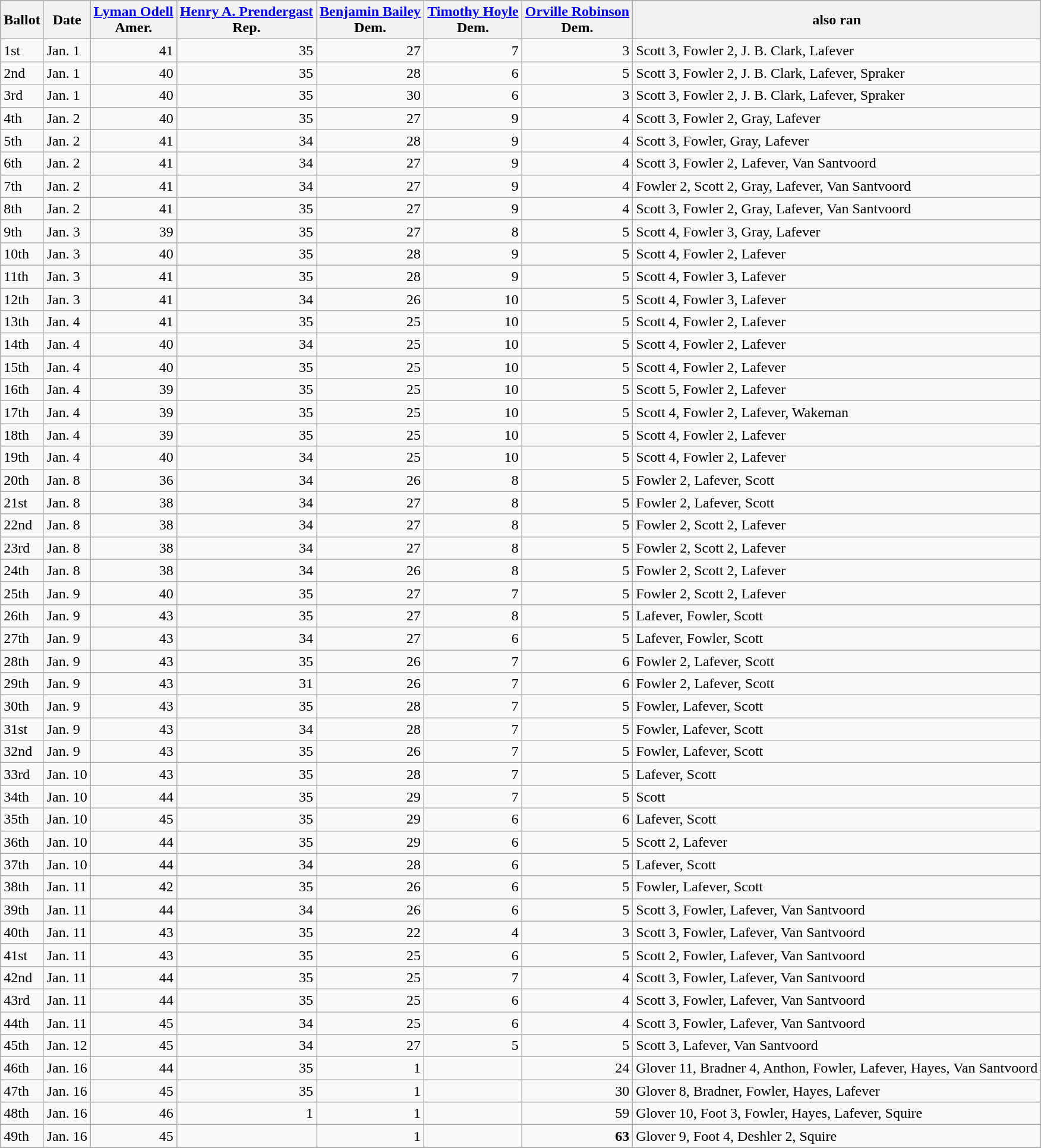<table class=wikitable>
<tr bgcolor=lightgrey>
<th>Ballot</th>
<th>Date</th>
<th><a href='#'>Lyman Odell</a> <br>Amer.</th>
<th><a href='#'>Henry A. Prendergast</a> <br>Rep.</th>
<th><a href='#'>Benjamin Bailey</a> <br>Dem.</th>
<th><a href='#'>Timothy Hoyle</a> <br>Dem.</th>
<th><a href='#'>Orville Robinson</a> <br>Dem.</th>
<th>also ran</th>
</tr>
<tr>
<td>1st</td>
<td>Jan. 1</td>
<td align="right">41</td>
<td align="right">35</td>
<td align="right">27</td>
<td align="right">7</td>
<td align="right">3</td>
<td>Scott 3, Fowler 2, J. B. Clark, Lafever</td>
</tr>
<tr>
<td>2nd</td>
<td>Jan. 1</td>
<td align="right">40</td>
<td align="right">35</td>
<td align="right">28</td>
<td align="right">6</td>
<td align="right">5</td>
<td>Scott 3, Fowler 2, J. B. Clark, Lafever, Spraker</td>
</tr>
<tr>
<td>3rd</td>
<td>Jan. 1</td>
<td align="right">40</td>
<td align="right">35</td>
<td align="right">30</td>
<td align="right">6</td>
<td align="right">3</td>
<td>Scott 3, Fowler 2, J. B. Clark, Lafever, Spraker</td>
</tr>
<tr>
<td>4th</td>
<td>Jan. 2</td>
<td align="right">40</td>
<td align="right">35</td>
<td align="right">27</td>
<td align="right">9</td>
<td align="right">4</td>
<td>Scott 3, Fowler 2, Gray, Lafever</td>
</tr>
<tr>
<td>5th</td>
<td>Jan. 2</td>
<td align="right">41</td>
<td align="right">34</td>
<td align="right">28</td>
<td align="right">9</td>
<td align="right">4</td>
<td>Scott 3, Fowler, Gray, Lafever</td>
</tr>
<tr>
<td>6th</td>
<td>Jan. 2</td>
<td align="right">41</td>
<td align="right">34</td>
<td align="right">27</td>
<td align="right">9</td>
<td align="right">4</td>
<td>Scott 3, Fowler 2, Lafever, Van Santvoord</td>
</tr>
<tr>
<td>7th</td>
<td>Jan. 2</td>
<td align="right">41</td>
<td align="right">34</td>
<td align="right">27</td>
<td align="right">9</td>
<td align="right">4</td>
<td>Fowler 2, Scott 2, Gray, Lafever, Van Santvoord</td>
</tr>
<tr>
<td>8th</td>
<td>Jan. 2</td>
<td align="right">41</td>
<td align="right">35</td>
<td align="right">27</td>
<td align="right">9</td>
<td align="right">4</td>
<td>Scott 3, Fowler 2, Gray, Lafever, Van Santvoord</td>
</tr>
<tr>
<td>9th</td>
<td>Jan. 3</td>
<td align="right">39</td>
<td align="right">35</td>
<td align="right">27</td>
<td align="right">8</td>
<td align="right">5</td>
<td>Scott 4, Fowler 3, Gray, Lafever</td>
</tr>
<tr>
<td>10th</td>
<td>Jan. 3</td>
<td align="right">40</td>
<td align="right">35</td>
<td align="right">28</td>
<td align="right">9</td>
<td align="right">5</td>
<td>Scott 4, Fowler 2, Lafever</td>
</tr>
<tr>
<td>11th</td>
<td>Jan. 3</td>
<td align="right">41</td>
<td align="right">35</td>
<td align="right">28</td>
<td align="right">9</td>
<td align="right">5</td>
<td>Scott 4, Fowler 3, Lafever</td>
</tr>
<tr>
<td>12th</td>
<td>Jan. 3</td>
<td align="right">41</td>
<td align="right">34</td>
<td align="right">26</td>
<td align="right">10</td>
<td align="right">5</td>
<td>Scott 4, Fowler 3, Lafever</td>
</tr>
<tr>
<td>13th</td>
<td>Jan. 4</td>
<td align="right">41</td>
<td align="right">35</td>
<td align="right">25</td>
<td align="right">10</td>
<td align="right">5</td>
<td>Scott 4, Fowler 2, Lafever</td>
</tr>
<tr>
<td>14th</td>
<td>Jan. 4</td>
<td align="right">40</td>
<td align="right">34</td>
<td align="right">25</td>
<td align="right">10</td>
<td align="right">5</td>
<td>Scott 4, Fowler 2, Lafever</td>
</tr>
<tr>
<td>15th</td>
<td>Jan. 4</td>
<td align="right">40</td>
<td align="right">35</td>
<td align="right">25</td>
<td align="right">10</td>
<td align="right">5</td>
<td>Scott 4, Fowler 2, Lafever</td>
</tr>
<tr>
<td>16th</td>
<td>Jan. 4</td>
<td align="right">39</td>
<td align="right">35</td>
<td align="right">25</td>
<td align="right">10</td>
<td align="right">5</td>
<td>Scott 5, Fowler 2, Lafever</td>
</tr>
<tr>
<td>17th</td>
<td>Jan. 4</td>
<td align="right">39</td>
<td align="right">35</td>
<td align="right">25</td>
<td align="right">10</td>
<td align="right">5</td>
<td>Scott 4, Fowler 2, Lafever, Wakeman</td>
</tr>
<tr>
<td>18th</td>
<td>Jan. 4</td>
<td align="right">39</td>
<td align="right">35</td>
<td align="right">25</td>
<td align="right">10</td>
<td align="right">5</td>
<td>Scott 4, Fowler 2, Lafever</td>
</tr>
<tr>
<td>19th</td>
<td>Jan. 4</td>
<td align="right">40</td>
<td align="right">34</td>
<td align="right">25</td>
<td align="right">10</td>
<td align="right">5</td>
<td>Scott 4, Fowler 2, Lafever</td>
</tr>
<tr>
<td>20th</td>
<td>Jan. 8</td>
<td align="right">36</td>
<td align="right">34</td>
<td align="right">26</td>
<td align="right">8</td>
<td align="right">5</td>
<td>Fowler 2, Lafever, Scott</td>
</tr>
<tr>
<td>21st</td>
<td>Jan. 8</td>
<td align="right">38</td>
<td align="right">34</td>
<td align="right">27</td>
<td align="right">8</td>
<td align="right">5</td>
<td>Fowler 2, Lafever, Scott</td>
</tr>
<tr>
<td>22nd</td>
<td>Jan. 8</td>
<td align="right">38</td>
<td align="right">34</td>
<td align="right">27</td>
<td align="right">8</td>
<td align="right">5</td>
<td>Fowler 2, Scott 2, Lafever</td>
</tr>
<tr>
<td>23rd</td>
<td>Jan. 8</td>
<td align="right">38</td>
<td align="right">34</td>
<td align="right">27</td>
<td align="right">8</td>
<td align="right">5</td>
<td>Fowler 2, Scott 2, Lafever</td>
</tr>
<tr>
<td>24th</td>
<td>Jan. 8</td>
<td align="right">38</td>
<td align="right">34</td>
<td align="right">26</td>
<td align="right">8</td>
<td align="right">5</td>
<td>Fowler 2, Scott 2, Lafever</td>
</tr>
<tr>
<td>25th</td>
<td>Jan. 9</td>
<td align="right">40</td>
<td align="right">35</td>
<td align="right">27</td>
<td align="right">7</td>
<td align="right">5</td>
<td>Fowler 2, Scott 2, Lafever</td>
</tr>
<tr>
<td>26th</td>
<td>Jan. 9</td>
<td align="right">43</td>
<td align="right">35</td>
<td align="right">27</td>
<td align="right">8</td>
<td align="right">5</td>
<td>Lafever, Fowler, Scott</td>
</tr>
<tr>
<td>27th</td>
<td>Jan. 9</td>
<td align="right">43</td>
<td align="right">34</td>
<td align="right">27</td>
<td align="right">6</td>
<td align="right">5</td>
<td>Lafever, Fowler, Scott</td>
</tr>
<tr>
<td>28th</td>
<td>Jan. 9</td>
<td align="right">43</td>
<td align="right">35</td>
<td align="right">26</td>
<td align="right">7</td>
<td align="right">6</td>
<td>Fowler 2, Lafever, Scott</td>
</tr>
<tr>
<td>29th</td>
<td>Jan. 9</td>
<td align="right">43</td>
<td align="right">31</td>
<td align="right">26</td>
<td align="right">7</td>
<td align="right">6</td>
<td>Fowler 2, Lafever, Scott</td>
</tr>
<tr>
<td>30th</td>
<td>Jan. 9</td>
<td align="right">43</td>
<td align="right">35</td>
<td align="right">28</td>
<td align="right">7</td>
<td align="right">5</td>
<td>Fowler, Lafever, Scott</td>
</tr>
<tr>
<td>31st</td>
<td>Jan. 9</td>
<td align="right">43</td>
<td align="right">34</td>
<td align="right">28</td>
<td align="right">7</td>
<td align="right">5</td>
<td>Fowler, Lafever, Scott</td>
</tr>
<tr>
<td>32nd</td>
<td>Jan. 9</td>
<td align="right">43</td>
<td align="right">35</td>
<td align="right">26</td>
<td align="right">7</td>
<td align="right">5</td>
<td>Fowler, Lafever, Scott</td>
</tr>
<tr>
<td>33rd</td>
<td>Jan. 10</td>
<td align="right">43</td>
<td align="right">35</td>
<td align="right">28</td>
<td align="right">7</td>
<td align="right">5</td>
<td>Lafever, Scott</td>
</tr>
<tr>
<td>34th</td>
<td>Jan. 10</td>
<td align="right">44</td>
<td align="right">35</td>
<td align="right">29</td>
<td align="right">7</td>
<td align="right">5</td>
<td>Scott</td>
</tr>
<tr>
<td>35th</td>
<td>Jan. 10</td>
<td align="right">45</td>
<td align="right">35</td>
<td align="right">29</td>
<td align="right">6</td>
<td align="right">6</td>
<td>Lafever, Scott</td>
</tr>
<tr>
<td>36th</td>
<td>Jan. 10</td>
<td align="right">44</td>
<td align="right">35</td>
<td align="right">29</td>
<td align="right">6</td>
<td align="right">5</td>
<td>Scott 2, Lafever</td>
</tr>
<tr>
<td>37th</td>
<td>Jan. 10</td>
<td align="right">44</td>
<td align="right">34</td>
<td align="right">28</td>
<td align="right">6</td>
<td align="right">5</td>
<td>Lafever, Scott</td>
</tr>
<tr>
<td>38th</td>
<td>Jan. 11</td>
<td align="right">42</td>
<td align="right">35</td>
<td align="right">26</td>
<td align="right">6</td>
<td align="right">5</td>
<td>Fowler, Lafever, Scott</td>
</tr>
<tr>
<td>39th</td>
<td>Jan. 11</td>
<td align="right">44</td>
<td align="right">34</td>
<td align="right">26</td>
<td align="right">6</td>
<td align="right">5</td>
<td>Scott 3, Fowler, Lafever, Van Santvoord</td>
</tr>
<tr>
<td>40th</td>
<td>Jan. 11</td>
<td align="right">43</td>
<td align="right">35</td>
<td align="right">22</td>
<td align="right">4</td>
<td align="right">3</td>
<td>Scott 3, Fowler, Lafever, Van Santvoord</td>
</tr>
<tr>
<td>41st</td>
<td>Jan. 11</td>
<td align="right">43</td>
<td align="right">35</td>
<td align="right">25</td>
<td align="right">6</td>
<td align="right">5</td>
<td>Scott 2, Fowler, Lafever, Van Santvoord</td>
</tr>
<tr>
<td>42nd</td>
<td>Jan. 11</td>
<td align="right">44</td>
<td align="right">35</td>
<td align="right">25</td>
<td align="right">7</td>
<td align="right">4</td>
<td>Scott 3, Fowler, Lafever, Van Santvoord</td>
</tr>
<tr>
<td>43rd</td>
<td>Jan. 11</td>
<td align="right">44</td>
<td align="right">35</td>
<td align="right">25</td>
<td align="right">6</td>
<td align="right">4</td>
<td>Scott 3, Fowler, Lafever, Van Santvoord</td>
</tr>
<tr>
<td>44th</td>
<td>Jan. 11</td>
<td align="right">45</td>
<td align="right">34</td>
<td align="right">25</td>
<td align="right">6</td>
<td align="right">4</td>
<td>Scott 3, Fowler, Lafever, Van Santvoord</td>
</tr>
<tr>
<td>45th</td>
<td>Jan. 12</td>
<td align="right">45</td>
<td align="right">34</td>
<td align="right">27</td>
<td align="right">5</td>
<td align="right">5</td>
<td>Scott 3, Lafever, Van Santvoord</td>
</tr>
<tr>
<td>46th</td>
<td>Jan. 16</td>
<td align="right">44</td>
<td align="right">35</td>
<td align="right">1</td>
<td></td>
<td align="right">24</td>
<td>Glover 11, Bradner 4, Anthon, Fowler, Lafever, Hayes, Van Santvoord</td>
</tr>
<tr>
<td>47th</td>
<td>Jan. 16</td>
<td align="right">45</td>
<td align="right">35</td>
<td align="right">1</td>
<td align="right"></td>
<td align="right">30</td>
<td>Glover 8, Bradner, Fowler, Hayes, Lafever</td>
</tr>
<tr>
<td>48th</td>
<td>Jan. 16</td>
<td align="right">46</td>
<td align="right">1</td>
<td align="right">1</td>
<td align="right"></td>
<td align="right">59</td>
<td>Glover 10, Foot 3, Fowler, Hayes, Lafever, Squire</td>
</tr>
<tr>
<td>49th</td>
<td>Jan. 16</td>
<td align="right">45</td>
<td align="right"></td>
<td align="right">1</td>
<td align="right"></td>
<td align="right"><strong>63</strong></td>
<td>Glover 9, Foot 4, Deshler 2, Squire</td>
</tr>
<tr>
</tr>
</table>
